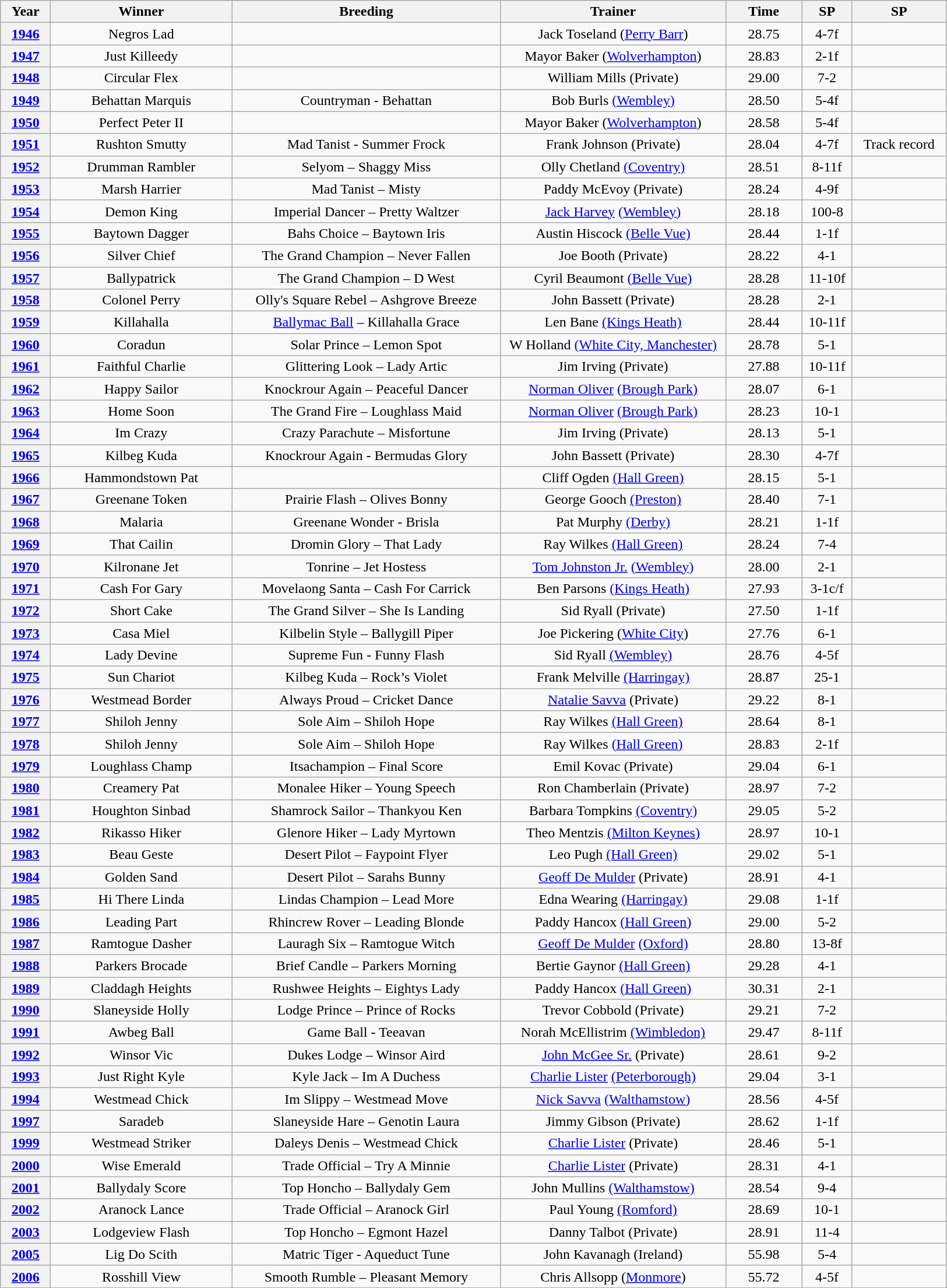<table class="wikitable" style="text-align:center">
<tr>
<th width=50>Year</th>
<th width=200>Winner</th>
<th width=300>Breeding</th>
<th width=250>Trainer</th>
<th width=80>Time</th>
<th width=50>SP</th>
<th width=100>SP</th>
</tr>
<tr>
<th><a href='#'>1946</a></th>
<td>Negros Lad</td>
<td></td>
<td>Jack Toseland (<a href='#'>Perry Barr</a>)</td>
<td>28.75</td>
<td>4-7f</td>
<td></td>
</tr>
<tr>
<th><a href='#'>1947</a></th>
<td>Just Killeedy</td>
<td></td>
<td>Mayor Baker (<a href='#'>Wolverhampton</a>)</td>
<td>28.83</td>
<td>2-1f</td>
<td></td>
</tr>
<tr>
<th><a href='#'>1948</a></th>
<td>Circular Flex</td>
<td></td>
<td>William Mills (Private)</td>
<td>29.00</td>
<td>7-2</td>
<td></td>
</tr>
<tr>
<th><a href='#'>1949</a></th>
<td>Behattan Marquis </td>
<td>Countryman - Behattan</td>
<td>Bob Burls <a href='#'>(Wembley)</a></td>
<td>28.50</td>
<td>5-4f</td>
<td></td>
</tr>
<tr>
<th><a href='#'>1950</a></th>
<td>Perfect Peter II</td>
<td></td>
<td>Mayor Baker (<a href='#'>Wolverhampton</a>)</td>
<td>28.58</td>
<td>5-4f</td>
<td></td>
</tr>
<tr>
<th><a href='#'>1951</a></th>
<td>Rushton Smutty</td>
<td>Mad Tanist - Summer Frock</td>
<td>Frank Johnson (Private)</td>
<td>28.04</td>
<td>4-7f</td>
<td>Track record</td>
</tr>
<tr>
<th><a href='#'>1952</a></th>
<td>Drumman Rambler</td>
<td>Selyom – Shaggy Miss</td>
<td>Olly Chetland <a href='#'>(Coventry)</a></td>
<td>28.51</td>
<td>8-11f</td>
<td></td>
</tr>
<tr>
<th><a href='#'>1953</a></th>
<td>Marsh Harrier</td>
<td>Mad Tanist – Misty</td>
<td>Paddy McEvoy (Private)</td>
<td>28.24</td>
<td>4-9f</td>
<td></td>
</tr>
<tr>
<th><a href='#'>1954</a></th>
<td>Demon King</td>
<td>Imperial Dancer – Pretty Waltzer</td>
<td><a href='#'>Jack Harvey</a> <a href='#'>(Wembley)</a></td>
<td>28.18</td>
<td>100-8</td>
<td></td>
</tr>
<tr>
<th><a href='#'>1955</a></th>
<td>Baytown Dagger</td>
<td>Bahs Choice – Baytown Iris</td>
<td>Austin Hiscock <a href='#'>(Belle Vue)</a></td>
<td>28.44</td>
<td>1-1f</td>
<td></td>
</tr>
<tr>
<th><a href='#'>1956</a></th>
<td>Silver Chief</td>
<td>The Grand Champion – Never Fallen</td>
<td>Joe Booth (Private)</td>
<td>28.22</td>
<td>4-1</td>
<td></td>
</tr>
<tr>
<th><a href='#'>1957</a></th>
<td>Ballypatrick</td>
<td>The Grand Champion – D West</td>
<td>Cyril Beaumont <a href='#'>(Belle Vue)</a></td>
<td>28.28</td>
<td>11-10f</td>
<td></td>
</tr>
<tr>
<th><a href='#'>1958</a></th>
<td>Colonel Perry</td>
<td>Olly's Square Rebel – Ashgrove Breeze</td>
<td>John Bassett (Private)</td>
<td>28.28</td>
<td>2-1</td>
<td></td>
</tr>
<tr>
<th><a href='#'>1959</a></th>
<td>Killahalla</td>
<td><a href='#'>Ballymac Ball</a> – Killahalla Grace</td>
<td>Len Bane <a href='#'>(Kings Heath)</a></td>
<td>28.44</td>
<td>10-11f</td>
<td></td>
</tr>
<tr>
<th><a href='#'>1960</a></th>
<td>Coradun</td>
<td>Solar Prince – Lemon Spot</td>
<td>W Holland <a href='#'>(White City, Manchester)</a></td>
<td>28.78</td>
<td>5-1</td>
<td></td>
</tr>
<tr>
<th><a href='#'>1961</a></th>
<td>Faithful Charlie</td>
<td>Glittering Look – Lady Artic</td>
<td>Jim Irving (Private)</td>
<td>27.88</td>
<td>10-11f</td>
<td></td>
</tr>
<tr>
<th><a href='#'>1962</a></th>
<td>Happy Sailor</td>
<td>Knockrour Again – Peaceful Dancer</td>
<td><a href='#'>Norman Oliver</a> <a href='#'>(Brough Park)</a></td>
<td>28.07</td>
<td>6-1</td>
<td></td>
</tr>
<tr>
<th><a href='#'>1963</a></th>
<td>Home Soon</td>
<td>The Grand Fire – Loughlass Maid</td>
<td><a href='#'>Norman Oliver</a> <a href='#'>(Brough Park)</a></td>
<td>28.23</td>
<td>10-1</td>
<td></td>
</tr>
<tr>
<th><a href='#'>1964</a></th>
<td>Im Crazy</td>
<td>Crazy Parachute – Misfortune</td>
<td>Jim Irving (Private)</td>
<td>28.13</td>
<td>5-1</td>
<td></td>
</tr>
<tr>
<th><a href='#'>1965</a></th>
<td>Kilbeg Kuda</td>
<td>Knockrour Again - Bermudas Glory</td>
<td>John Bassett (Private)</td>
<td>28.30</td>
<td>4-7f</td>
<td></td>
</tr>
<tr>
<th><a href='#'>1966</a></th>
<td>Hammondstown Pat</td>
<td></td>
<td>Cliff Ogden <a href='#'>(Hall Green)</a></td>
<td>28.15</td>
<td>5-1</td>
<td></td>
</tr>
<tr>
<th><a href='#'>1967</a></th>
<td>Greenane Token</td>
<td>Prairie Flash – Olives Bonny</td>
<td>George Gooch <a href='#'>(Preston)</a></td>
<td>28.40</td>
<td>7-1</td>
<td></td>
</tr>
<tr>
<th><a href='#'>1968</a></th>
<td>Malaria</td>
<td>Greenane Wonder - Brisla</td>
<td>Pat Murphy <a href='#'>(Derby)</a></td>
<td>28.21</td>
<td>1-1f</td>
<td></td>
</tr>
<tr>
<th><a href='#'>1969</a></th>
<td>That Cailin</td>
<td>Dromin Glory – That Lady</td>
<td>Ray Wilkes <a href='#'>(Hall Green)</a></td>
<td>28.24</td>
<td>7-4</td>
<td></td>
</tr>
<tr>
<th><a href='#'>1970</a></th>
<td>Kilronane Jet</td>
<td>Tonrine – Jet Hostess</td>
<td><a href='#'>Tom Johnston Jr.</a> <a href='#'>(Wembley)</a></td>
<td>28.00</td>
<td>2-1</td>
<td></td>
</tr>
<tr>
<th><a href='#'>1971</a></th>
<td>Cash For Gary</td>
<td>Movelaong Santa – Cash For Carrick</td>
<td>Ben Parsons <a href='#'>(Kings Heath)</a></td>
<td>27.93</td>
<td>3-1c/f</td>
<td></td>
</tr>
<tr>
<th><a href='#'>1972</a></th>
<td>Short Cake</td>
<td>The Grand Silver – She Is Landing</td>
<td>Sid Ryall (Private)</td>
<td>27.50</td>
<td>1-1f</td>
<td></td>
</tr>
<tr>
<th><a href='#'>1973</a></th>
<td>Casa Miel</td>
<td>Kilbelin Style – Ballygill Piper</td>
<td>Joe Pickering (<a href='#'>White City</a>)</td>
<td>27.76</td>
<td>6-1</td>
<td></td>
</tr>
<tr>
<th><a href='#'>1974</a></th>
<td>Lady Devine</td>
<td>Supreme Fun - Funny Flash</td>
<td>Sid Ryall <a href='#'>(Wembley)</a></td>
<td>28.76</td>
<td>4-5f</td>
<td></td>
</tr>
<tr>
<th><a href='#'>1975</a></th>
<td>Sun Chariot</td>
<td>Kilbeg Kuda – Rock’s Violet</td>
<td>Frank Melville <a href='#'>(Harringay)</a></td>
<td>28.87</td>
<td>25-1</td>
<td></td>
</tr>
<tr>
<th><a href='#'>1976</a></th>
<td>Westmead Border</td>
<td>Always Proud – Cricket Dance</td>
<td><a href='#'>Natalie Savva</a> (Private)</td>
<td>29.22</td>
<td>8-1</td>
<td></td>
</tr>
<tr>
<th><a href='#'>1977</a></th>
<td>Shiloh Jenny</td>
<td>Sole Aim – Shiloh Hope</td>
<td>Ray Wilkes <a href='#'>(Hall Green)</a></td>
<td>28.64</td>
<td>8-1</td>
<td></td>
</tr>
<tr>
<th><a href='#'>1978</a></th>
<td>Shiloh Jenny</td>
<td>Sole Aim – Shiloh Hope</td>
<td>Ray Wilkes <a href='#'>(Hall Green)</a></td>
<td>28.83</td>
<td>2-1f</td>
<td></td>
</tr>
<tr>
<th><a href='#'>1979</a></th>
<td>Loughlass Champ</td>
<td>Itsachampion – Final Score</td>
<td>Emil Kovac (Private)</td>
<td>29.04</td>
<td>6-1</td>
<td></td>
</tr>
<tr>
<th><a href='#'>1980</a></th>
<td>Creamery Pat</td>
<td>Monalee Hiker – Young Speech</td>
<td>Ron Chamberlain (Private)</td>
<td>28.97</td>
<td>7-2</td>
<td></td>
</tr>
<tr>
<th><a href='#'>1981</a></th>
<td>Houghton Sinbad</td>
<td>Shamrock Sailor – Thankyou Ken</td>
<td>Barbara Tompkins <a href='#'>(Coventry)</a></td>
<td>29.05</td>
<td>5-2</td>
<td></td>
</tr>
<tr>
<th><a href='#'>1982</a></th>
<td>Rikasso Hiker</td>
<td>Glenore Hiker – Lady Myrtown</td>
<td>Theo Mentzis <a href='#'>(Milton Keynes)</a></td>
<td>28.97</td>
<td>10-1</td>
<td></td>
</tr>
<tr>
<th><a href='#'>1983</a></th>
<td>Beau Geste</td>
<td>Desert Pilot – Faypoint Flyer</td>
<td>Leo Pugh <a href='#'>(Hall Green)</a></td>
<td>29.02</td>
<td>5-1</td>
<td></td>
</tr>
<tr>
<th><a href='#'>1984</a></th>
<td>Golden Sand</td>
<td>Desert Pilot – Sarahs Bunny</td>
<td><a href='#'>Geoff De Mulder</a> (Private)</td>
<td>28.91</td>
<td>4-1</td>
<td></td>
</tr>
<tr>
<th><a href='#'>1985</a></th>
<td>Hi There Linda</td>
<td>Lindas Champion – Lead More</td>
<td>Edna Wearing <a href='#'>(Harringay)</a></td>
<td>29.08</td>
<td>1-1f</td>
<td></td>
</tr>
<tr>
<th><a href='#'>1986</a></th>
<td>Leading Part</td>
<td>Rhincrew Rover – Leading Blonde</td>
<td>Paddy Hancox <a href='#'>(Hall Green)</a></td>
<td>29.00</td>
<td>5-2</td>
<td></td>
</tr>
<tr>
<th><a href='#'>1987</a></th>
<td>Ramtogue Dasher</td>
<td>Lauragh Six – Ramtogue Witch</td>
<td><a href='#'>Geoff De Mulder</a> <a href='#'>(Oxford)</a></td>
<td>28.80</td>
<td>13-8f</td>
<td></td>
</tr>
<tr>
<th><a href='#'>1988</a></th>
<td>Parkers Brocade</td>
<td>Brief Candle – Parkers Morning</td>
<td>Bertie Gaynor <a href='#'>(Hall Green)</a></td>
<td>29.28</td>
<td>4-1</td>
<td></td>
</tr>
<tr>
<th><a href='#'>1989</a></th>
<td>Claddagh Heights</td>
<td>Rushwee Heights – Eightys Lady</td>
<td>Paddy Hancox <a href='#'>(Hall Green)</a></td>
<td>30.31</td>
<td>2-1</td>
<td></td>
</tr>
<tr>
<th><a href='#'>1990</a></th>
<td>Slaneyside Holly</td>
<td>Lodge Prince – Prince of Rocks</td>
<td>Trevor Cobbold (Private)</td>
<td>29.21</td>
<td>7-2</td>
<td></td>
</tr>
<tr>
<th><a href='#'>1991</a></th>
<td>Awbeg Ball</td>
<td>Game Ball - Teeavan</td>
<td>Norah McEllistrim <a href='#'>(Wimbledon)</a></td>
<td>29.47</td>
<td>8-11f</td>
<td></td>
</tr>
<tr>
<th><a href='#'>1992</a></th>
<td>Winsor Vic</td>
<td>Dukes Lodge – Winsor Aird</td>
<td><a href='#'>John McGee Sr.</a> (Private)</td>
<td>28.61</td>
<td>9-2</td>
<td></td>
</tr>
<tr>
<th><a href='#'>1993</a></th>
<td>Just Right Kyle</td>
<td>Kyle Jack – Im A Duchess</td>
<td><a href='#'>Charlie Lister</a> <a href='#'>(Peterborough)</a></td>
<td>29.04</td>
<td>3-1</td>
<td></td>
</tr>
<tr>
<th><a href='#'>1994</a></th>
<td>Westmead Chick</td>
<td>Im Slippy – Westmead Move</td>
<td><a href='#'>Nick Savva</a> <a href='#'>(Walthamstow)</a></td>
<td>28.56</td>
<td>4-5f</td>
<td></td>
</tr>
<tr>
<th><a href='#'>1997</a></th>
<td>Saradeb</td>
<td>Slaneyside Hare – Genotin Laura</td>
<td>Jimmy Gibson (Private)</td>
<td>28.62</td>
<td>1-1f</td>
<td></td>
</tr>
<tr>
<th><a href='#'>1999</a></th>
<td>Westmead Striker</td>
<td>Daleys Denis – Westmead Chick</td>
<td><a href='#'>Charlie Lister</a> (Private)</td>
<td>28.46</td>
<td>5-1</td>
<td></td>
</tr>
<tr>
<th><a href='#'>2000</a></th>
<td>Wise Emerald</td>
<td>Trade Official – Try A Minnie</td>
<td><a href='#'>Charlie Lister</a> (Private)</td>
<td>28.31</td>
<td>4-1</td>
<td></td>
</tr>
<tr>
<th><a href='#'>2001</a></th>
<td>Ballydaly Score </td>
<td>Top Honcho – Ballydaly Gem</td>
<td>John Mullins <a href='#'>(Walthamstow)</a></td>
<td>28.54</td>
<td>9-4</td>
<td></td>
</tr>
<tr>
<th><a href='#'>2002</a></th>
<td>Aranock Lance </td>
<td>Trade Official – Aranock Girl</td>
<td>Paul Young <a href='#'>(Romford)</a></td>
<td>28.69</td>
<td>10-1</td>
<td></td>
</tr>
<tr>
<th><a href='#'>2003</a></th>
<td>Lodgeview Flash </td>
<td>Top Honcho – Egmont Hazel</td>
<td>Danny Talbot (Private)</td>
<td>28.91</td>
<td>11-4</td>
<td></td>
</tr>
<tr>
<th><a href='#'>2005</a></th>
<td>Lig Do Scith </td>
<td>Matric Tiger - Aqueduct Tune</td>
<td>John Kavanagh (Ireland)</td>
<td>55.98</td>
<td>5-4</td>
<td></td>
</tr>
<tr>
<th><a href='#'>2006</a></th>
<td>Rosshill View </td>
<td>Smooth Rumble – Pleasant Memory</td>
<td>Chris Allsopp (<a href='#'>Monmore</a>)</td>
<td>55.72</td>
<td>4-5f</td>
<td></td>
</tr>
</table>
